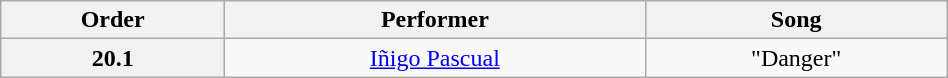<table class="wikitable" style="text-align:center; width:50%">
<tr>
<th>Order</th>
<th>Performer</th>
<th>Song</th>
</tr>
<tr>
<th>20.1</th>
<td><a href='#'>Iñigo Pascual</a></td>
<td>"Danger"</td>
</tr>
</table>
